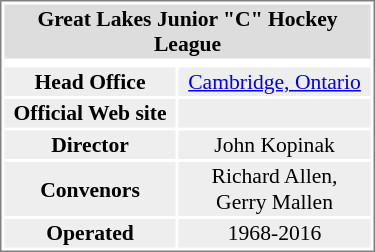<table cellpadding="0" align="right">
<tr align="right" style="vertical-align: top">
<td><br><table cellpadding="1" width="250px" style="font-size: 90%; border: 1px solid gray;">
<tr align="center" bgcolor="#dddddd">
<td colspan="2"><strong>Great Lakes Junior "C" Hockey League</strong></td>
</tr>
<tr align="center">
<td colspan="2"></td>
</tr>
<tr align="center" bgcolor="#eeeeee">
<td><strong>Head Office</strong></td>
<td><a href='#'>Cambridge, Ontario</a></td>
</tr>
<tr align="center" bgcolor="#eeeeee">
<td><strong>Official Web site</strong></td>
<td></td>
</tr>
<tr align="center" bgcolor="#eeeeee">
<td><strong>Director</strong></td>
<td>John Kopinak</td>
</tr>
<tr align="center" bgcolor="#eeeeee">
<td><strong>Convenors</strong></td>
<td>Richard Allen,<br>Gerry Mallen</td>
</tr>
<tr align="center" bgcolor="#eeeeee">
<td><strong>Operated</strong></td>
<td>1968-2016</td>
</tr>
</table>
</td>
</tr>
</table>
